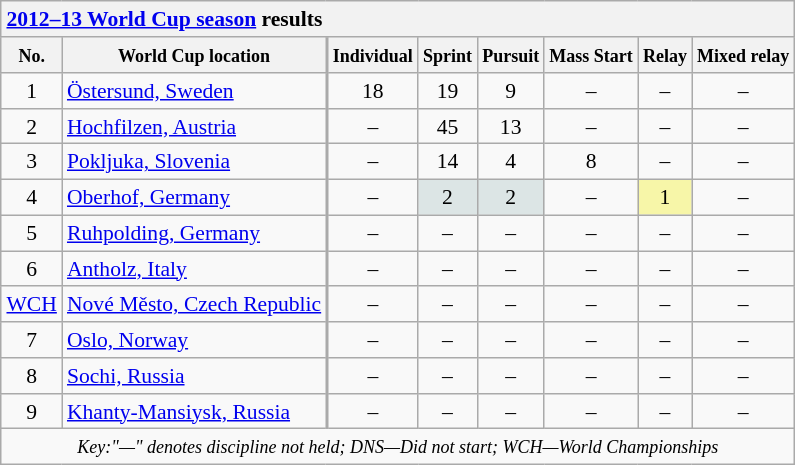<table class="wikitable collapsible collapsed" style="font-size:90%; text-align:center; float:right; margin:1em 0 1em 1em;">
<tr>
<th colspan="9" style="white-space:nowrap; text-align:left;"><a href='#'>2012–13 World Cup season</a> results  </th>
</tr>
<tr>
<th><small>No.</small></th>
<th><small>World Cup location</small></th>
<td rowspan="11" style="border-bottom-width:2x; padding:0;"></td>
<th><small>Individual</small></th>
<th><small>Sprint</small></th>
<th><small>Pursuit</small></th>
<th><small>Mass Start</small></th>
<th><small>Relay</small></th>
<th><small>Mixed relay</small></th>
</tr>
<tr>
<td>1</td>
<td style="text-align:left;"> <a href='#'>Östersund, Sweden</a></td>
<td>18</td>
<td>19</td>
<td>9</td>
<td>–</td>
<td>–</td>
<td>–</td>
</tr>
<tr>
<td>2</td>
<td style="text-align:left;"> <a href='#'>Hochfilzen, Austria</a></td>
<td>–</td>
<td>45</td>
<td>13</td>
<td>–</td>
<td>–</td>
<td>–</td>
</tr>
<tr>
<td>3</td>
<td style="text-align:left;"> <a href='#'>Pokljuka, Slovenia</a></td>
<td>–</td>
<td>14</td>
<td>4</td>
<td>8</td>
<td>–</td>
<td>–</td>
</tr>
<tr>
<td>4</td>
<td style="text-align:left;"> <a href='#'>Oberhof, Germany</a></td>
<td>–</td>
<td style="background:#dce5e5;">2</td>
<td style="background:#dce5e5;">2</td>
<td>–</td>
<td style="background:#f7f6a8;">1</td>
<td>–</td>
</tr>
<tr>
<td>5</td>
<td style="text-align:left;"> <a href='#'>Ruhpolding, Germany</a></td>
<td>–</td>
<td>–</td>
<td>–</td>
<td>–</td>
<td>–</td>
<td>–</td>
</tr>
<tr>
<td>6</td>
<td style="text-align:left;"> <a href='#'>Antholz, Italy</a></td>
<td>–</td>
<td>–</td>
<td>–</td>
<td>–</td>
<td>–</td>
<td>–</td>
</tr>
<tr>
<td><a href='#'>WCH</a></td>
<td style="text-align:left;"> <a href='#'>Nové Město, Czech Republic</a></td>
<td>–</td>
<td>–</td>
<td>–</td>
<td>–</td>
<td>–</td>
<td>–</td>
</tr>
<tr>
<td>7</td>
<td style="text-align:left;"> <a href='#'>Oslo, Norway</a></td>
<td>–</td>
<td>–</td>
<td>–</td>
<td>–</td>
<td>–</td>
<td>–</td>
</tr>
<tr>
<td>8</td>
<td style="text-align:left;"> <a href='#'>Sochi, Russia</a></td>
<td>–</td>
<td>–</td>
<td>–</td>
<td>–</td>
<td>–</td>
<td>–</td>
</tr>
<tr>
<td>9</td>
<td style="text-align:left;"> <a href='#'>Khanty-Mansiysk, Russia</a></td>
<td>–</td>
<td>–</td>
<td>–</td>
<td>–</td>
<td>–</td>
<td>–</td>
</tr>
<tr>
<td style="text-align:center;" colspan="9"><small><em>Key:"—" denotes discipline not held; DNS—Did not start; WCH—World Championships</em></small></td>
</tr>
</table>
